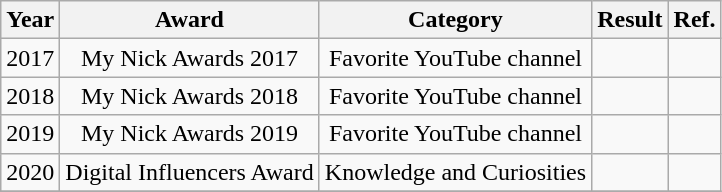<table class="wikitable plainrowheaders sortable" style="text-align:center;">
<tr>
<th scope="col">Year</th>
<th scope="col">Award</th>
<th scope="col">Category</th>
<th scope="col">Result</th>
<th scope="col">Ref.</th>
</tr>
<tr>
<td>2017</td>
<td>My Nick Awards 2017</td>
<td>Favorite YouTube channel</td>
<td></td>
<td></td>
</tr>
<tr>
<td>2018</td>
<td>My Nick Awards 2018</td>
<td>Favorite YouTube channel</td>
<td></td>
<td></td>
</tr>
<tr>
<td>2019</td>
<td>My Nick Awards 2019</td>
<td>Favorite YouTube channel</td>
<td></td>
<td></td>
</tr>
<tr>
<td>2020</td>
<td>Digital Influencers Award</td>
<td>Knowledge and Curiosities</td>
<td></td>
<td> </td>
</tr>
<tr>
</tr>
</table>
